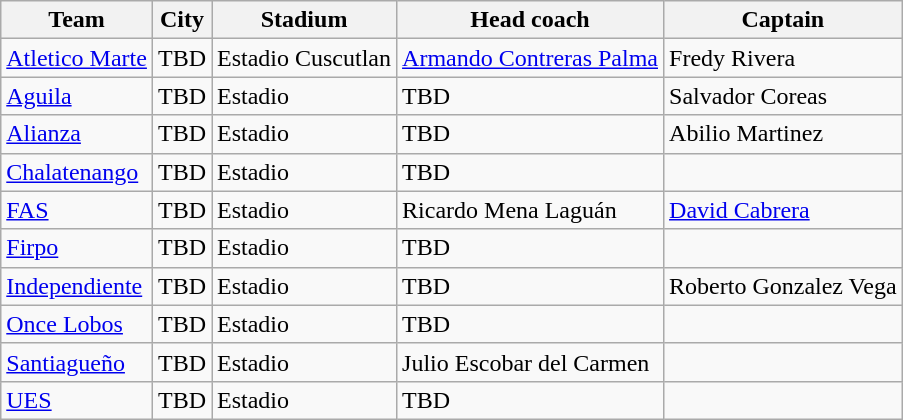<table class="wikitable">
<tr>
<th>Team</th>
<th>City</th>
<th>Stadium</th>
<th>Head coach</th>
<th>Captain</th>
</tr>
<tr>
<td><a href='#'>Atletico Marte</a></td>
<td>TBD</td>
<td>Estadio Cuscutlan</td>
<td> <a href='#'>Armando Contreras Palma</a></td>
<td> Fredy Rivera</td>
</tr>
<tr>
<td><a href='#'>Aguila</a></td>
<td>TBD</td>
<td>Estadio</td>
<td> TBD</td>
<td> Salvador Coreas</td>
</tr>
<tr>
<td><a href='#'>Alianza</a></td>
<td>TBD</td>
<td>Estadio</td>
<td> TBD</td>
<td> Abilio Martinez</td>
</tr>
<tr>
<td><a href='#'>Chalatenango</a></td>
<td>TBD</td>
<td>Estadio</td>
<td> TBD</td>
<td></td>
</tr>
<tr>
<td><a href='#'>FAS</a></td>
<td>TBD</td>
<td>Estadio</td>
<td> Ricardo Mena Laguán</td>
<td> <a href='#'>David Cabrera</a></td>
</tr>
<tr>
<td><a href='#'>Firpo</a></td>
<td>TBD</td>
<td>Estadio</td>
<td> TBD</td>
<td></td>
</tr>
<tr>
<td><a href='#'>Independiente</a></td>
<td>TBD</td>
<td>Estadio</td>
<td> TBD</td>
<td> Roberto Gonzalez Vega</td>
</tr>
<tr>
<td><a href='#'>Once Lobos</a></td>
<td>TBD</td>
<td>Estadio</td>
<td> TBD</td>
<td></td>
</tr>
<tr>
<td><a href='#'>Santiagueño</a></td>
<td>TBD</td>
<td>Estadio</td>
<td> Julio Escobar del Carmen</td>
<td></td>
</tr>
<tr>
<td><a href='#'>UES</a></td>
<td>TBD</td>
<td>Estadio</td>
<td> TBD</td>
<td></td>
</tr>
</table>
